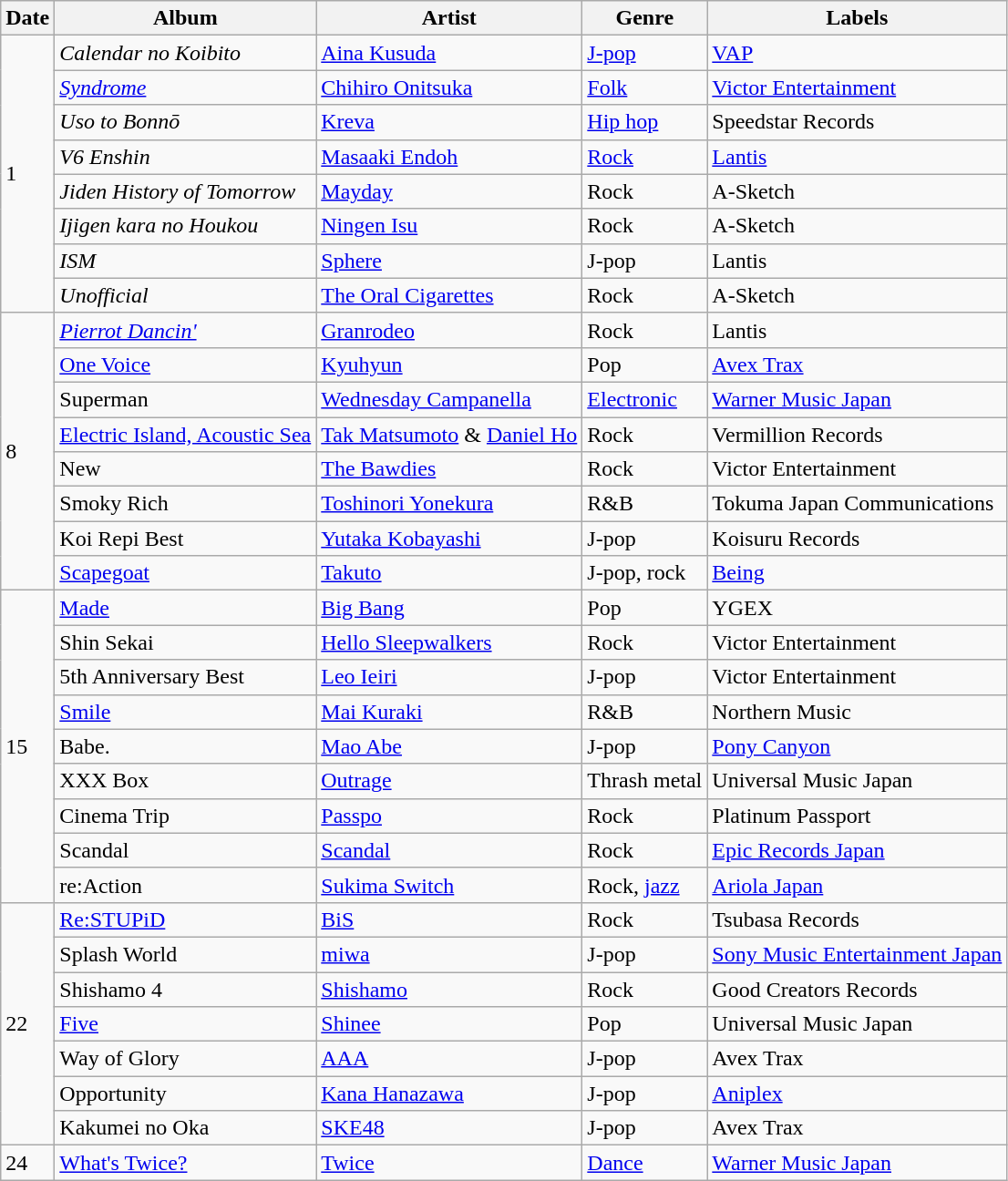<table class="wikitable">
<tr>
<th>Date</th>
<th>Album</th>
<th>Artist</th>
<th>Genre</th>
<th>Labels</th>
</tr>
<tr>
<td rowspan="8">1</td>
<td><em>Calendar no Koibito</em></td>
<td><a href='#'>Aina Kusuda</a></td>
<td><a href='#'>J-pop</a></td>
<td><a href='#'>VAP</a></td>
</tr>
<tr>
<td><em><a href='#'>Syndrome</a></em></td>
<td><a href='#'>Chihiro Onitsuka</a></td>
<td><a href='#'>Folk</a></td>
<td><a href='#'>Victor Entertainment</a></td>
</tr>
<tr>
<td><em>Uso to Bonnō</em></td>
<td><a href='#'>Kreva</a></td>
<td><a href='#'>Hip hop</a></td>
<td>Speedstar Records</td>
</tr>
<tr>
<td><em>V6 Enshin</em></td>
<td><a href='#'>Masaaki Endoh</a></td>
<td><a href='#'>Rock</a></td>
<td><a href='#'>Lantis</a></td>
</tr>
<tr>
<td><em>Jiden History of Tomorrow</em></td>
<td><a href='#'>Mayday</a></td>
<td>Rock</td>
<td>A-Sketch</td>
</tr>
<tr>
<td><em>Ijigen kara no Houkou</em></td>
<td><a href='#'>Ningen Isu</a></td>
<td>Rock</td>
<td>A-Sketch</td>
</tr>
<tr>
<td><em>ISM</em></td>
<td><a href='#'>Sphere</a></td>
<td>J-pop</td>
<td>Lantis</td>
</tr>
<tr>
<td><em>Unofficial</em></td>
<td><a href='#'>The Oral Cigarettes</a></td>
<td>Rock</td>
<td>A-Sketch</td>
</tr>
<tr>
<td rowspan="8">8</td>
<td><em><a href='#'>Pierrot Dancin'</a><strong></td>
<td><a href='#'>Granrodeo</a></td>
<td>Rock</td>
<td>Lantis</td>
</tr>
<tr>
<td></em><a href='#'>One Voice</a><em></td>
<td><a href='#'>Kyuhyun</a></td>
<td>Pop</td>
<td><a href='#'>Avex Trax</a></td>
</tr>
<tr>
<td></em>Superman<em></td>
<td><a href='#'>Wednesday Campanella</a></td>
<td><a href='#'>Electronic</a></td>
<td><a href='#'>Warner Music Japan</a></td>
</tr>
<tr>
<td></em><a href='#'>Electric Island, Acoustic Sea</a><em></td>
<td><a href='#'>Tak Matsumoto</a> & <a href='#'>Daniel Ho</a></td>
<td>Rock</td>
<td>Vermillion Records</td>
</tr>
<tr>
<td></em>New<em></td>
<td><a href='#'>The Bawdies</a></td>
<td>Rock</td>
<td>Victor Entertainment</td>
</tr>
<tr>
<td></em>Smoky Rich<em></td>
<td><a href='#'>Toshinori Yonekura</a></td>
<td>R&B</td>
<td>Tokuma Japan Communications</td>
</tr>
<tr>
<td></em>Koi Repi Best<em></td>
<td><a href='#'>Yutaka Kobayashi</a></td>
<td>J-pop</td>
<td>Koisuru Records</td>
</tr>
<tr>
<td></em><a href='#'>Scapegoat</a><em></td>
<td><a href='#'>Takuto</a></td>
<td>J-pop, rock</td>
<td><a href='#'>Being</a></td>
</tr>
<tr>
<td rowspan="9">15</td>
<td></em><a href='#'>Made</a><em></td>
<td><a href='#'>Big Bang</a></td>
<td>Pop</td>
<td>YGEX</td>
</tr>
<tr>
<td></em>Shin Sekai<em></td>
<td><a href='#'>Hello Sleepwalkers</a></td>
<td>Rock</td>
<td>Victor Entertainment</td>
</tr>
<tr>
<td></em>5th Anniversary Best<em></td>
<td><a href='#'>Leo Ieiri</a></td>
<td>J-pop</td>
<td>Victor Entertainment</td>
</tr>
<tr>
<td></em><a href='#'>Smile</a><em></td>
<td><a href='#'>Mai Kuraki</a></td>
<td>R&B</td>
<td>Northern Music</td>
</tr>
<tr>
<td></em>Babe.<em></td>
<td><a href='#'>Mao Abe</a></td>
<td>J-pop</td>
<td><a href='#'>Pony Canyon</a></td>
</tr>
<tr>
<td></em>XXX Box<em></td>
<td><a href='#'>Outrage</a></td>
<td>Thrash metal</td>
<td>Universal Music Japan</td>
</tr>
<tr>
<td></em>Cinema Trip<em></td>
<td><a href='#'>Passpo</a></td>
<td>Rock</td>
<td>Platinum Passport</td>
</tr>
<tr>
<td></em>Scandal<em></td>
<td><a href='#'>Scandal</a></td>
<td>Rock</td>
<td><a href='#'>Epic Records Japan</a></td>
</tr>
<tr>
<td></em>re:Action<em></td>
<td><a href='#'>Sukima Switch</a></td>
<td>Rock, <a href='#'>jazz</a></td>
<td><a href='#'>Ariola Japan</a></td>
</tr>
<tr>
<td rowspan="7">22</td>
<td></em><a href='#'>Re:STUPiD</a><em></td>
<td><a href='#'>BiS</a></td>
<td>Rock</td>
<td>Tsubasa Records</td>
</tr>
<tr>
<td></em>Splash World<em></td>
<td><a href='#'>miwa</a></td>
<td>J-pop</td>
<td><a href='#'>Sony Music Entertainment Japan</a></td>
</tr>
<tr>
<td></em>Shishamo 4<em></td>
<td><a href='#'>Shishamo</a></td>
<td>Rock</td>
<td>Good Creators Records</td>
</tr>
<tr>
<td></em><a href='#'>Five</a><em></td>
<td><a href='#'>Shinee</a></td>
<td>Pop</td>
<td>Universal Music Japan</td>
</tr>
<tr>
<td></em>Way of Glory<em></td>
<td><a href='#'>AAA</a></td>
<td>J-pop</td>
<td>Avex Trax</td>
</tr>
<tr>
<td></em>Opportunity<em></td>
<td><a href='#'>Kana Hanazawa</a></td>
<td>J-pop</td>
<td><a href='#'>Aniplex</a></td>
</tr>
<tr>
<td></em>Kakumei no Oka <em></td>
<td><a href='#'>SKE48</a></td>
<td>J-pop</td>
<td>Avex Trax</td>
</tr>
<tr>
<td>24</td>
<td></em><a href='#'>What's Twice?</a><em></td>
<td><a href='#'>Twice</a></td>
<td><a href='#'>Dance</a></td>
<td><a href='#'>Warner Music Japan</a></td>
</tr>
</table>
